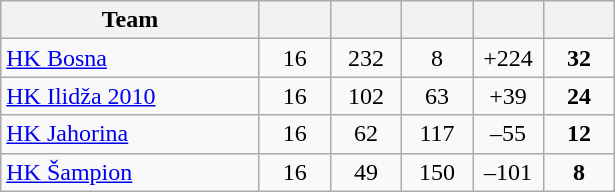<table class="wikitable" style="text-align:center;">
<tr>
<th width=165>Team</th>
<th width=40></th>
<th width=40></th>
<th width=40></th>
<th width=40></th>
<th width=40></th>
</tr>
<tr>
<td style="text-align:left;"><a href='#'>HK Bosna</a></td>
<td>16</td>
<td>232</td>
<td>8</td>
<td>+224</td>
<td><strong>32</strong></td>
</tr>
<tr>
<td style="text-align:left;"><a href='#'>HK Ilidža 2010</a></td>
<td>16</td>
<td>102</td>
<td>63</td>
<td>+39</td>
<td><strong>24</strong></td>
</tr>
<tr>
<td style="text-align:left;"><a href='#'>HK Jahorina</a></td>
<td>16</td>
<td>62</td>
<td>117</td>
<td>–55</td>
<td><strong>12</strong></td>
</tr>
<tr>
<td style="text-align:left;"><a href='#'>HK Šampion</a></td>
<td>16</td>
<td>49</td>
<td>150</td>
<td>–101</td>
<td><strong>8</strong></td>
</tr>
</table>
